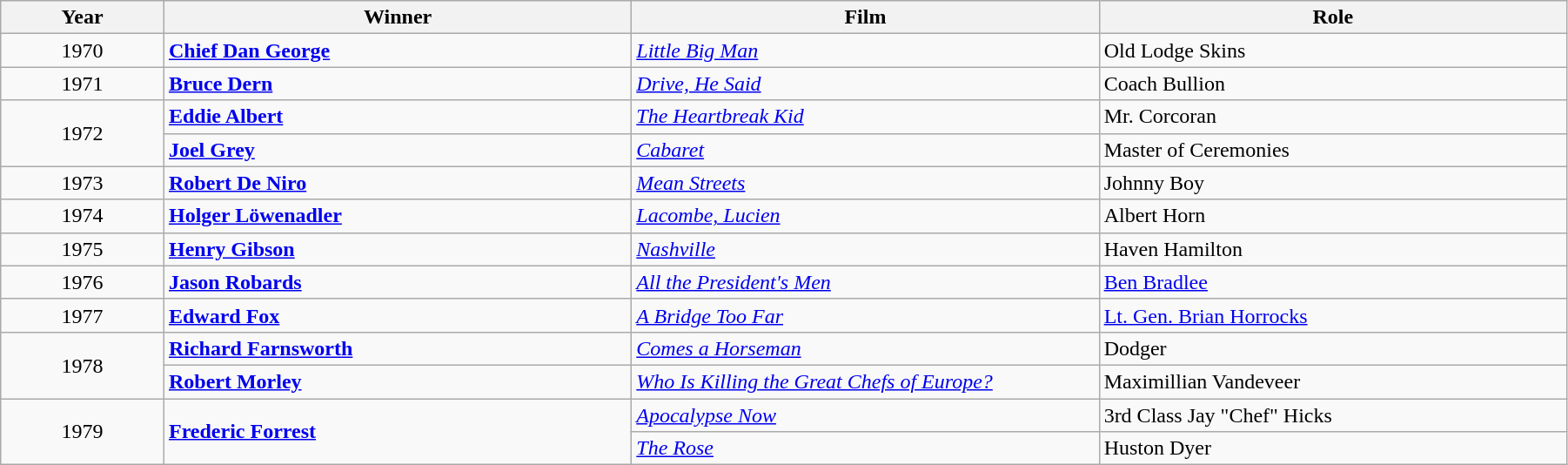<table class="wikitable" width="95%" cellpadding="5">
<tr>
<th width="100"><strong>Year</strong></th>
<th width="300"><strong>Winner</strong></th>
<th width="300"><strong>Film</strong></th>
<th width="300"><strong>Role</strong></th>
</tr>
<tr>
<td style="text-align:center;">1970</td>
<td><strong><a href='#'>Chief Dan George</a></strong></td>
<td><em><a href='#'>Little Big Man</a></em></td>
<td>Old Lodge Skins</td>
</tr>
<tr>
<td style="text-align:center;">1971</td>
<td><strong><a href='#'>Bruce Dern</a></strong></td>
<td><em><a href='#'>Drive, He Said</a></em></td>
<td>Coach Bullion</td>
</tr>
<tr>
<td rowspan="2" style="text-align:center;">1972</td>
<td><strong><a href='#'>Eddie Albert</a></strong></td>
<td><em><a href='#'>The Heartbreak Kid</a></em></td>
<td>Mr. Corcoran</td>
</tr>
<tr>
<td><strong><a href='#'>Joel Grey</a></strong></td>
<td><em><a href='#'>Cabaret</a></em></td>
<td>Master of Ceremonies</td>
</tr>
<tr>
<td style="text-align:center;">1973</td>
<td><strong><a href='#'>Robert De Niro</a></strong></td>
<td><em><a href='#'>Mean Streets</a></em></td>
<td>Johnny Boy</td>
</tr>
<tr>
<td style="text-align:center;">1974</td>
<td><strong><a href='#'>Holger Löwenadler</a></strong></td>
<td><em><a href='#'>Lacombe, Lucien</a></em></td>
<td>Albert Horn</td>
</tr>
<tr>
<td style="text-align:center;">1975</td>
<td><strong><a href='#'>Henry Gibson</a></strong></td>
<td><em><a href='#'>Nashville</a></em></td>
<td>Haven Hamilton</td>
</tr>
<tr>
<td style="text-align:center;">1976</td>
<td><strong><a href='#'>Jason Robards</a></strong></td>
<td><em><a href='#'>All the President's Men</a></em></td>
<td><a href='#'>Ben Bradlee</a></td>
</tr>
<tr>
<td style="text-align:center;">1977</td>
<td><strong><a href='#'>Edward Fox</a></strong></td>
<td><em><a href='#'>A Bridge Too Far</a></em></td>
<td><a href='#'>Lt. Gen. Brian Horrocks</a></td>
</tr>
<tr>
<td rowspan="2" style="text-align:center;">1978</td>
<td><strong><a href='#'>Richard Farnsworth</a></strong></td>
<td><em><a href='#'>Comes a Horseman</a></em></td>
<td>Dodger</td>
</tr>
<tr>
<td><strong><a href='#'>Robert Morley</a></strong></td>
<td><em><a href='#'>Who Is Killing the Great Chefs of Europe?</a></em></td>
<td>Maximillian Vandeveer</td>
</tr>
<tr>
<td rowspan="2" style="text-align:center;">1979</td>
<td rowspan="2"><strong><a href='#'>Frederic Forrest</a></strong></td>
<td><em><a href='#'>Apocalypse Now</a></em></td>
<td>3rd Class Jay "Chef" Hicks</td>
</tr>
<tr>
<td><em><a href='#'>The Rose</a></em></td>
<td>Huston Dyer</td>
</tr>
</table>
